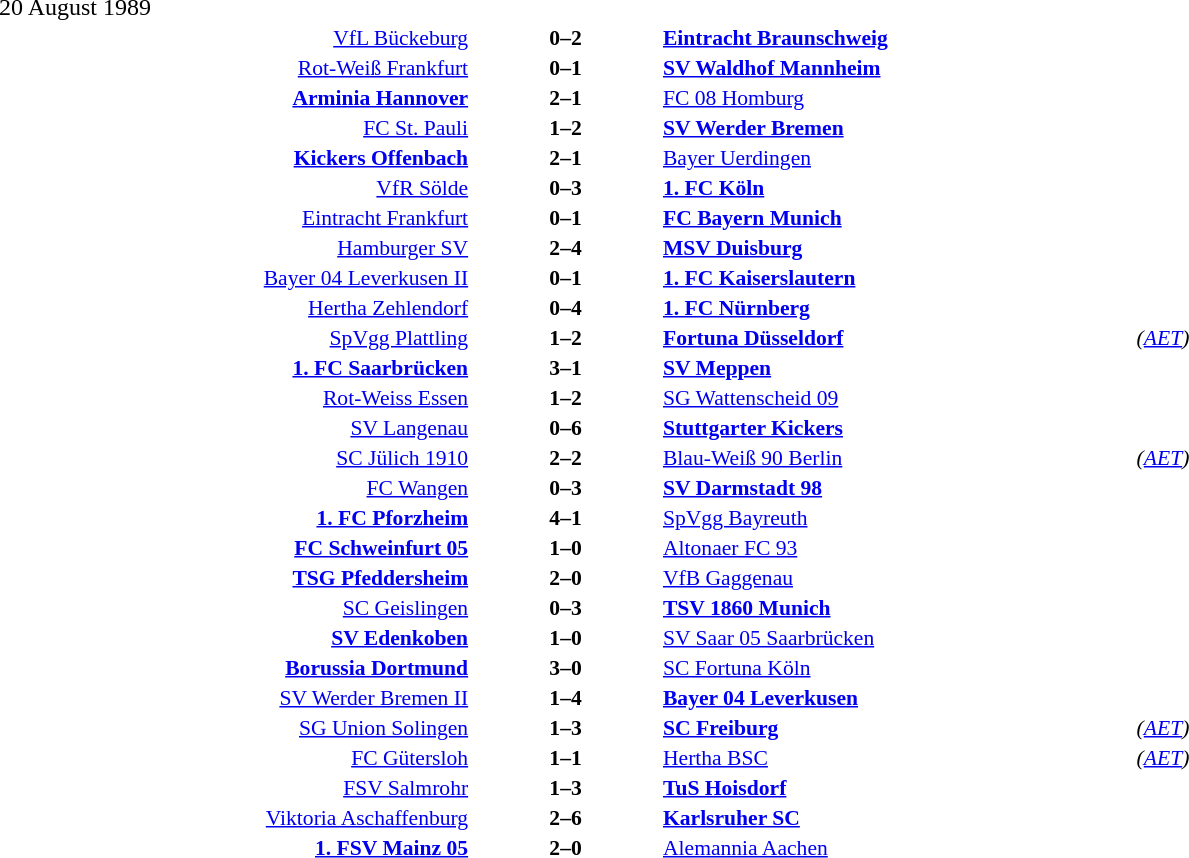<table width=100% cellspacing=1>
<tr>
<th width=25%></th>
<th width=10%></th>
<th width=25%></th>
<th></th>
</tr>
<tr>
<td>20 August 1989</td>
</tr>
<tr style=font-size:90%>
<td align=right><a href='#'>VfL Bückeburg</a></td>
<td align=center><strong>0–2</strong></td>
<td><strong><a href='#'>Eintracht Braunschweig</a></strong></td>
</tr>
<tr style=font-size:90%>
<td align=right><a href='#'>Rot-Weiß Frankfurt</a></td>
<td align=center><strong>0–1</strong></td>
<td><strong><a href='#'>SV Waldhof Mannheim</a></strong></td>
</tr>
<tr style=font-size:90%>
<td align=right><strong><a href='#'>Arminia Hannover</a></strong></td>
<td align=center><strong>2–1</strong></td>
<td><a href='#'>FC 08 Homburg</a></td>
</tr>
<tr style=font-size:90%>
<td align=right><a href='#'>FC St. Pauli</a></td>
<td align=center><strong>1–2</strong></td>
<td><strong><a href='#'>SV Werder Bremen</a></strong></td>
</tr>
<tr style=font-size:90%>
<td align=right><strong><a href='#'>Kickers Offenbach</a></strong></td>
<td align=center><strong>2–1</strong></td>
<td><a href='#'>Bayer Uerdingen</a></td>
</tr>
<tr style=font-size:90%>
<td align=right><a href='#'>VfR Sölde</a></td>
<td align=center><strong>0–3</strong></td>
<td><strong><a href='#'>1. FC Köln</a></strong></td>
</tr>
<tr style=font-size:90%>
<td align=right><a href='#'>Eintracht Frankfurt</a></td>
<td align=center><strong>0–1</strong></td>
<td><strong><a href='#'>FC Bayern Munich</a></strong></td>
</tr>
<tr style=font-size:90%>
<td align=right><a href='#'>Hamburger SV</a></td>
<td align=center><strong>2–4</strong></td>
<td><strong><a href='#'>MSV Duisburg</a></strong></td>
</tr>
<tr style=font-size:90%>
<td align=right><a href='#'>Bayer 04 Leverkusen II</a></td>
<td align=center><strong>0–1</strong></td>
<td><strong><a href='#'>1. FC Kaiserslautern</a></strong></td>
</tr>
<tr style=font-size:90%>
<td align=right><a href='#'>Hertha Zehlendorf</a></td>
<td align=center><strong>0–4</strong></td>
<td><strong><a href='#'>1. FC Nürnberg</a></strong></td>
</tr>
<tr style=font-size:90%>
<td align=right><a href='#'>SpVgg Plattling</a></td>
<td align=center><strong>1–2</strong></td>
<td><strong><a href='#'>Fortuna Düsseldorf</a></strong></td>
<td><em>(<a href='#'>AET</a>)</em></td>
</tr>
<tr style=font-size:90%>
<td align=right><strong><a href='#'>1. FC Saarbrücken</a></strong></td>
<td align=center><strong>3–1</strong></td>
<td><strong><a href='#'>SV Meppen</a></strong></td>
</tr>
<tr style=font-size:90%>
<td align=right><a href='#'>Rot-Weiss Essen</a></td>
<td align=center><strong>1–2</strong></td>
<td><a href='#'>SG Wattenscheid 09</a></td>
</tr>
<tr style=font-size:90%>
<td align=right><a href='#'>SV Langenau</a></td>
<td align=center><strong>0–6</strong></td>
<td><strong><a href='#'>Stuttgarter Kickers</a></strong></td>
</tr>
<tr style=font-size:90%>
<td align=right><a href='#'>SC Jülich 1910</a></td>
<td align=center><strong>2–2</strong></td>
<td><a href='#'>Blau-Weiß 90 Berlin</a></td>
<td><em>(<a href='#'>AET</a>)</em></td>
</tr>
<tr style=font-size:90%>
<td align=right><a href='#'>FC Wangen</a></td>
<td align=center><strong>0–3</strong></td>
<td><strong><a href='#'>SV Darmstadt 98</a></strong></td>
</tr>
<tr style=font-size:90%>
<td align=right><strong><a href='#'>1. FC Pforzheim</a></strong></td>
<td align=center><strong>4–1</strong></td>
<td><a href='#'>SpVgg Bayreuth</a></td>
</tr>
<tr style=font-size:90%>
<td align=right><strong><a href='#'>FC Schweinfurt 05</a></strong></td>
<td align=center><strong>1–0</strong></td>
<td><a href='#'>Altonaer FC 93</a></td>
</tr>
<tr style=font-size:90%>
<td align=right><strong><a href='#'>TSG Pfeddersheim</a></strong></td>
<td align=center><strong>2–0</strong></td>
<td><a href='#'>VfB Gaggenau</a></td>
</tr>
<tr style=font-size:90%>
<td align=right><a href='#'>SC Geislingen</a></td>
<td align=center><strong>0–3</strong></td>
<td><strong><a href='#'>TSV 1860 Munich</a></strong></td>
</tr>
<tr style=font-size:90%>
<td align=right><strong><a href='#'>SV Edenkoben</a></strong></td>
<td align=center><strong>1–0</strong></td>
<td><a href='#'>SV Saar 05 Saarbrücken</a></td>
</tr>
<tr style=font-size:90%>
<td align=right><strong><a href='#'>Borussia Dortmund</a></strong></td>
<td align=center><strong>3–0</strong></td>
<td><a href='#'>SC Fortuna Köln</a></td>
</tr>
<tr style=font-size:90%>
<td align=right><a href='#'>SV Werder Bremen II</a></td>
<td align=center><strong>1–4</strong></td>
<td><strong><a href='#'>Bayer 04 Leverkusen</a></strong></td>
</tr>
<tr style=font-size:90%>
<td align=right><a href='#'>SG Union Solingen</a></td>
<td align=center><strong>1–3</strong></td>
<td><strong><a href='#'>SC Freiburg</a></strong></td>
<td><em>(<a href='#'>AET</a>)</em></td>
</tr>
<tr style=font-size:90%>
<td align=right><a href='#'>FC Gütersloh</a></td>
<td align=center><strong>1–1</strong></td>
<td><a href='#'>Hertha BSC</a></td>
<td><em>(<a href='#'>AET</a>)</em></td>
</tr>
<tr style=font-size:90%>
<td align=right><a href='#'>FSV Salmrohr</a></td>
<td align=center><strong>1–3</strong></td>
<td><strong><a href='#'>TuS Hoisdorf</a></strong></td>
</tr>
<tr style=font-size:90%>
<td align=right><a href='#'>Viktoria Aschaffenburg</a></td>
<td align=center><strong>2–6</strong></td>
<td><strong><a href='#'>Karlsruher SC</a></strong></td>
</tr>
<tr style=font-size:90%>
<td align=right><strong><a href='#'>1. FSV Mainz 05</a></strong></td>
<td align=center><strong>2–0</strong></td>
<td><a href='#'>Alemannia Aachen</a></td>
</tr>
</table>
